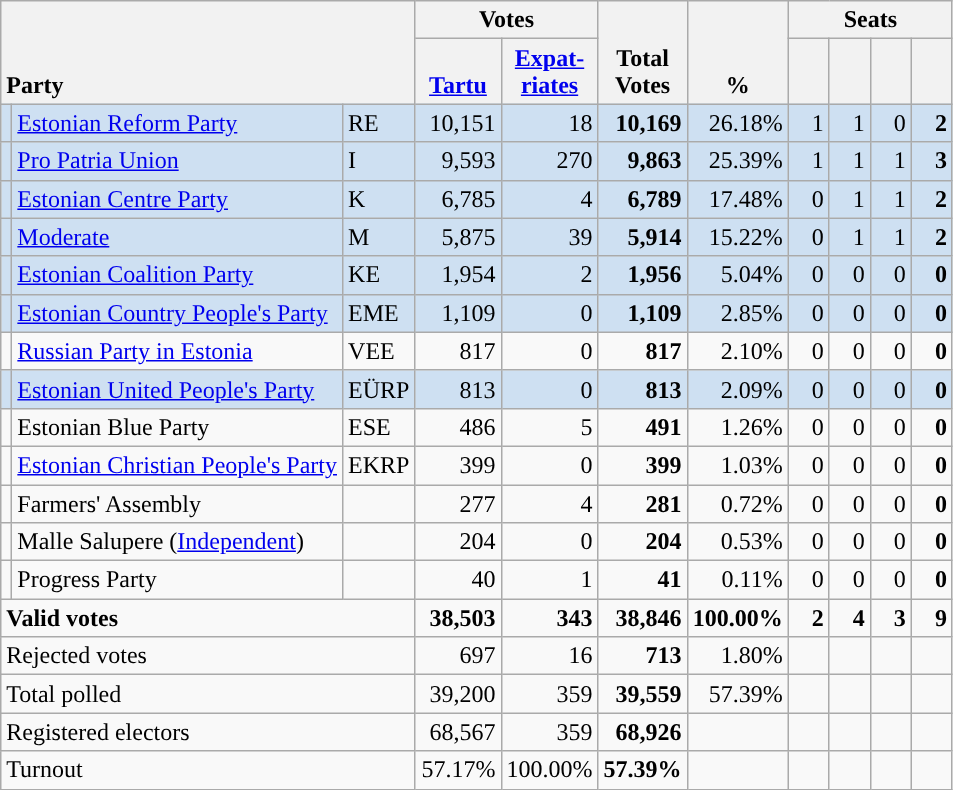<table class="wikitable" border="1" style="text-align:right;">
<tr>
<th style="text-align:left;" valign=bottom rowspan=2 colspan=3>Party</th>
<th colspan=2>Votes</th>
<th align=center valign=bottom rowspan=2 width="50">Total Votes</th>
<th align=center valign=bottom rowspan=2 width="50">%</th>
<th colspan=4>Seats</th>
</tr>
<tr>
<th align=center valign=bottom width="50"><a href='#'>Tartu</a></th>
<th align=center valign=bottom width="50"><a href='#'>Expat- riates</a></th>
<th align=center valign=bottom width="20"><small></small></th>
<th align=center valign=bottom width="20"><small></small></th>
<th align=center valign=bottom width="20"><small></small></th>
<th align=center valign=bottom width="20"><small></small></th>
</tr>
<tr style="background:#CEE0F2;">
<td style="background:"></td>
<td align=left><a href='#'>Estonian Reform Party</a></td>
<td align=left>RE</td>
<td>10,151</td>
<td>18</td>
<td><strong>10,169</strong></td>
<td>26.18%</td>
<td>1</td>
<td>1</td>
<td>0</td>
<td><strong>2</strong></td>
</tr>
<tr style="background:#CEE0F2;">
<td style="background:"></td>
<td align=left><a href='#'>Pro Patria Union</a></td>
<td align=left>I</td>
<td>9,593</td>
<td>270</td>
<td><strong>9,863</strong></td>
<td>25.39%</td>
<td>1</td>
<td>1</td>
<td>1</td>
<td><strong>3</strong></td>
</tr>
<tr style="background:#CEE0F2;">
<td style="background:"></td>
<td align=left><a href='#'>Estonian Centre Party</a></td>
<td align=left>K</td>
<td>6,785</td>
<td>4</td>
<td><strong>6,789</strong></td>
<td>17.48%</td>
<td>0</td>
<td>1</td>
<td>1</td>
<td><strong>2</strong></td>
</tr>
<tr style="background:#CEE0F2;">
<td style="background:"></td>
<td align=left><a href='#'>Moderate</a></td>
<td align=left>M</td>
<td>5,875</td>
<td>39</td>
<td><strong>5,914</strong></td>
<td>15.22%</td>
<td>0</td>
<td>1</td>
<td>1</td>
<td><strong>2</strong></td>
</tr>
<tr style="background:#CEE0F2;">
<td style="background:"></td>
<td align=left><a href='#'>Estonian Coalition Party</a></td>
<td align=left>KE</td>
<td>1,954</td>
<td>2</td>
<td><strong>1,956</strong></td>
<td>5.04%</td>
<td>0</td>
<td>0</td>
<td>0</td>
<td><strong>0</strong></td>
</tr>
<tr style="background:#CEE0F2;">
<td style="background:"></td>
<td align=left><a href='#'>Estonian Country People's Party</a></td>
<td align=left>EME</td>
<td>1,109</td>
<td>0</td>
<td><strong>1,109</strong></td>
<td>2.85%</td>
<td>0</td>
<td>0</td>
<td>0</td>
<td><strong>0</strong></td>
</tr>
<tr>
<td></td>
<td align=left><a href='#'>Russian Party in Estonia</a></td>
<td align=left>VEE</td>
<td>817</td>
<td>0</td>
<td><strong>817</strong></td>
<td>2.10%</td>
<td>0</td>
<td>0</td>
<td>0</td>
<td><strong>0</strong></td>
</tr>
<tr style="background:#CEE0F2;">
<td style="background:"></td>
<td align=left><a href='#'>Estonian United People's Party</a></td>
<td align=left>EÜRP</td>
<td>813</td>
<td>0</td>
<td><strong>813</strong></td>
<td>2.09%</td>
<td>0</td>
<td>0</td>
<td>0</td>
<td><strong>0</strong></td>
</tr>
<tr>
<td></td>
<td align=left>Estonian Blue Party</td>
<td align=left>ESE</td>
<td>486</td>
<td>5</td>
<td><strong>491</strong></td>
<td>1.26%</td>
<td>0</td>
<td>0</td>
<td>0</td>
<td><strong>0</strong></td>
</tr>
<tr>
<td style="background:"></td>
<td align=left><a href='#'>Estonian Christian People's Party</a></td>
<td align=left>EKRP</td>
<td>399</td>
<td>0</td>
<td><strong>399</strong></td>
<td>1.03%</td>
<td>0</td>
<td>0</td>
<td>0</td>
<td><strong>0</strong></td>
</tr>
<tr>
<td></td>
<td align=left>Farmers' Assembly</td>
<td></td>
<td>277</td>
<td>4</td>
<td><strong>281</strong></td>
<td>0.72%</td>
<td>0</td>
<td>0</td>
<td>0</td>
<td><strong>0</strong></td>
</tr>
<tr>
<td style="background:"></td>
<td align=left>Malle Salupere (<a href='#'>Independent</a>)</td>
<td></td>
<td>204</td>
<td>0</td>
<td><strong>204</strong></td>
<td>0.53%</td>
<td>0</td>
<td>0</td>
<td>0</td>
<td><strong>0</strong></td>
</tr>
<tr>
<td></td>
<td align=left>Progress Party</td>
<td></td>
<td>40</td>
<td>1</td>
<td><strong>41</strong></td>
<td>0.11%</td>
<td>0</td>
<td>0</td>
<td>0</td>
<td><strong>0</strong></td>
</tr>
<tr style="font-weight:bold">
<td align=left colspan=3>Valid votes</td>
<td>38,503</td>
<td>343</td>
<td>38,846</td>
<td>100.00%</td>
<td>2</td>
<td>4</td>
<td>3</td>
<td>9</td>
</tr>
<tr>
<td align=left colspan=3>Rejected votes</td>
<td>697</td>
<td>16</td>
<td><strong>713</strong></td>
<td>1.80%</td>
<td></td>
<td></td>
<td></td>
<td></td>
</tr>
<tr>
<td align=left colspan=3>Total polled</td>
<td>39,200</td>
<td>359</td>
<td><strong>39,559</strong></td>
<td>57.39%</td>
<td></td>
<td></td>
<td></td>
<td></td>
</tr>
<tr>
<td align=left colspan=3>Registered electors</td>
<td>68,567</td>
<td>359</td>
<td><strong>68,926</strong></td>
<td></td>
<td></td>
<td></td>
<td></td>
<td></td>
</tr>
<tr>
<td align=left colspan=3>Turnout</td>
<td>57.17%</td>
<td>100.00%</td>
<td><strong>57.39%</strong></td>
<td></td>
<td></td>
<td></td>
<td></td>
<td></td>
</tr>
</table>
